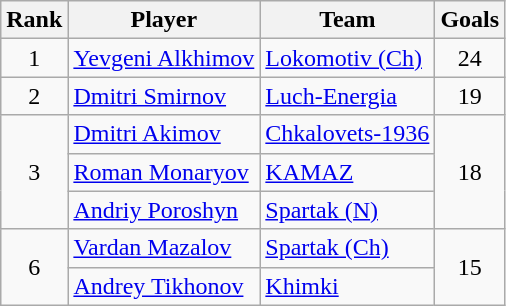<table class="wikitable">
<tr>
<th>Rank</th>
<th>Player</th>
<th>Team</th>
<th>Goals</th>
</tr>
<tr>
<td align=center>1</td>
<td> <a href='#'>Yevgeni Alkhimov</a></td>
<td><a href='#'>Lokomotiv (Ch)</a></td>
<td align=center>24</td>
</tr>
<tr>
<td align=center>2</td>
<td> <a href='#'>Dmitri Smirnov</a></td>
<td><a href='#'>Luch-Energia</a></td>
<td align=center>19</td>
</tr>
<tr>
<td rowspan="3" align=center>3</td>
<td> <a href='#'>Dmitri Akimov</a></td>
<td><a href='#'>Chkalovets-1936</a></td>
<td rowspan="3" align=center>18</td>
</tr>
<tr>
<td> <a href='#'>Roman Monaryov</a></td>
<td><a href='#'>KAMAZ</a></td>
</tr>
<tr>
<td> <a href='#'>Andriy Poroshyn</a></td>
<td><a href='#'>Spartak (N)</a></td>
</tr>
<tr>
<td rowspan="2" align=center>6</td>
<td> <a href='#'>Vardan Mazalov</a></td>
<td><a href='#'>Spartak (Ch)</a></td>
<td rowspan="2" align=center>15</td>
</tr>
<tr>
<td> <a href='#'>Andrey Tikhonov</a></td>
<td><a href='#'>Khimki</a></td>
</tr>
</table>
